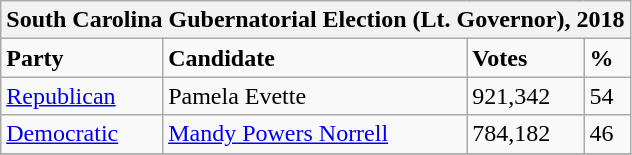<table class="wikitable">
<tr>
<th colspan="4">South Carolina Gubernatorial Election (Lt. Governor), 2018</th>
</tr>
<tr>
<td><strong>Party</strong></td>
<td><strong>Candidate</strong></td>
<td><strong>Votes</strong></td>
<td><strong>%</strong></td>
</tr>
<tr>
<td><a href='#'>Republican</a></td>
<td>Pamela Evette</td>
<td>921,342</td>
<td>54</td>
</tr>
<tr>
<td><a href='#'>Democratic</a></td>
<td><a href='#'>Mandy Powers Norrell</a></td>
<td>784,182</td>
<td>46</td>
</tr>
<tr>
</tr>
</table>
